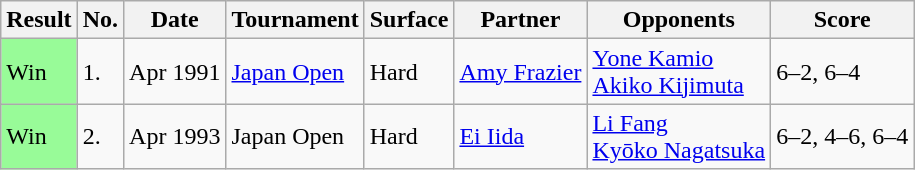<table class="sortable wikitable">
<tr>
<th>Result</th>
<th>No.</th>
<th>Date</th>
<th>Tournament</th>
<th>Surface</th>
<th>Partner</th>
<th>Opponents</th>
<th class="unsortable">Score</th>
</tr>
<tr>
<td style="background:#98fb98;">Win</td>
<td>1.</td>
<td>Apr 1991</td>
<td><a href='#'>Japan Open</a></td>
<td>Hard</td>
<td> <a href='#'>Amy Frazier</a></td>
<td> <a href='#'>Yone Kamio</a> <br>  <a href='#'>Akiko Kijimuta</a></td>
<td>6–2, 6–4</td>
</tr>
<tr>
<td style="background:#98fb98;">Win</td>
<td>2.</td>
<td>Apr 1993</td>
<td>Japan Open</td>
<td>Hard</td>
<td> <a href='#'>Ei Iida</a></td>
<td> <a href='#'>Li Fang</a> <br>  <a href='#'>Kyōko Nagatsuka</a></td>
<td>6–2, 4–6, 6–4</td>
</tr>
</table>
